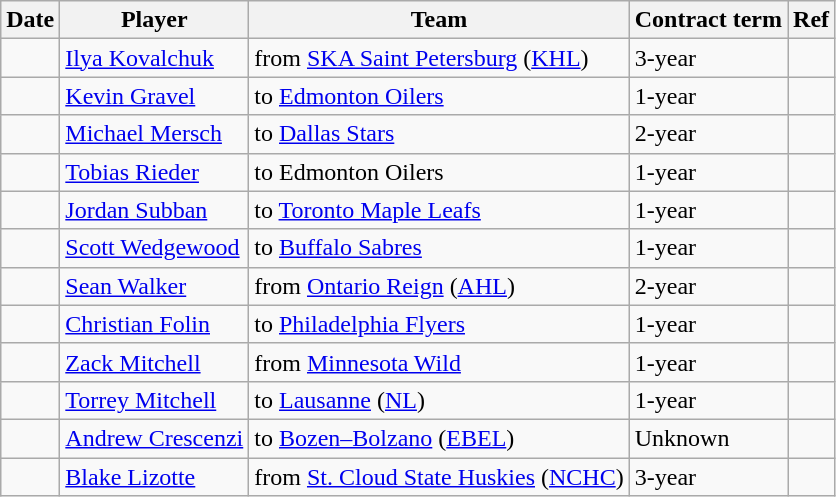<table class="wikitable">
<tr>
<th>Date</th>
<th>Player</th>
<th>Team</th>
<th>Contract term</th>
<th>Ref</th>
</tr>
<tr>
<td></td>
<td><a href='#'>Ilya Kovalchuk</a></td>
<td>from <a href='#'>SKA Saint Petersburg</a> (<a href='#'>KHL</a>)</td>
<td>3-year</td>
<td></td>
</tr>
<tr>
<td></td>
<td><a href='#'>Kevin Gravel</a></td>
<td>to <a href='#'>Edmonton Oilers</a></td>
<td>1-year</td>
<td></td>
</tr>
<tr>
<td></td>
<td><a href='#'>Michael Mersch</a></td>
<td>to <a href='#'>Dallas Stars</a></td>
<td>2-year</td>
<td></td>
</tr>
<tr>
<td></td>
<td><a href='#'>Tobias Rieder</a></td>
<td>to Edmonton Oilers</td>
<td>1-year</td>
<td></td>
</tr>
<tr>
<td></td>
<td><a href='#'>Jordan Subban</a></td>
<td>to <a href='#'>Toronto Maple Leafs</a></td>
<td>1-year</td>
<td></td>
</tr>
<tr>
<td></td>
<td><a href='#'>Scott Wedgewood</a></td>
<td>to <a href='#'>Buffalo Sabres</a></td>
<td>1-year</td>
<td></td>
</tr>
<tr>
<td></td>
<td><a href='#'>Sean Walker</a></td>
<td>from <a href='#'>Ontario Reign</a> (<a href='#'>AHL</a>)</td>
<td>2-year</td>
<td></td>
</tr>
<tr>
<td></td>
<td><a href='#'>Christian Folin</a></td>
<td>to <a href='#'>Philadelphia Flyers</a></td>
<td>1-year</td>
<td></td>
</tr>
<tr>
<td></td>
<td><a href='#'>Zack Mitchell</a></td>
<td>from <a href='#'>Minnesota Wild</a></td>
<td>1-year</td>
<td></td>
</tr>
<tr>
<td></td>
<td><a href='#'>Torrey Mitchell</a></td>
<td>to <a href='#'>Lausanne</a> (<a href='#'>NL</a>)</td>
<td>1-year</td>
<td></td>
</tr>
<tr>
<td></td>
<td><a href='#'>Andrew Crescenzi</a></td>
<td>to <a href='#'>Bozen–Bolzano</a> (<a href='#'>EBEL</a>)</td>
<td>Unknown</td>
<td></td>
</tr>
<tr>
<td></td>
<td><a href='#'>Blake Lizotte</a></td>
<td>from <a href='#'>St. Cloud State Huskies</a> (<a href='#'>NCHC</a>)</td>
<td>3-year</td>
<td></td>
</tr>
</table>
